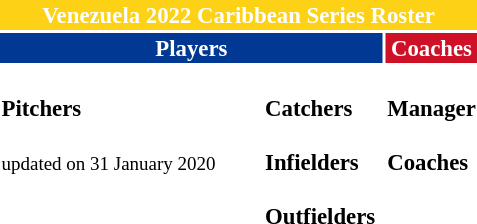<table class="toccolours" style="font-size: 95%;">
<tr>
<th colspan="10" style="background-color: #FCD116;color:white;text-align:center;">Venezuela 2022 Caribbean Series Roster</th>
</tr>
<tr>
<th colspan="4" style="background-color: #003893; color: #FFFFFF">Players</th>
<th colspan="1" style="background-color: #CE1126; color: #FFFFFF">Coaches</th>
</tr>
<tr>
<td style="vertical-align:top;text-align:left;"><br><strong>Pitchers</strong><br>














<br><small><span></span> updated on 31 January 2020</small></td>
<td width="25px"></td>
<td style="vertical-align:top;text-align:left;"><br><strong>Catchers</strong><br>

<br><strong>Infielders</strong><br>





<br><strong>Outfielders</strong><br>




</td>
<td style="vertical-align:top;text-align:left;"></td>
<td style="vertical-align:top;text-align:left;"><br><strong>Manager</strong><br><br><strong>Coaches</strong></td>
</tr>
</table>
